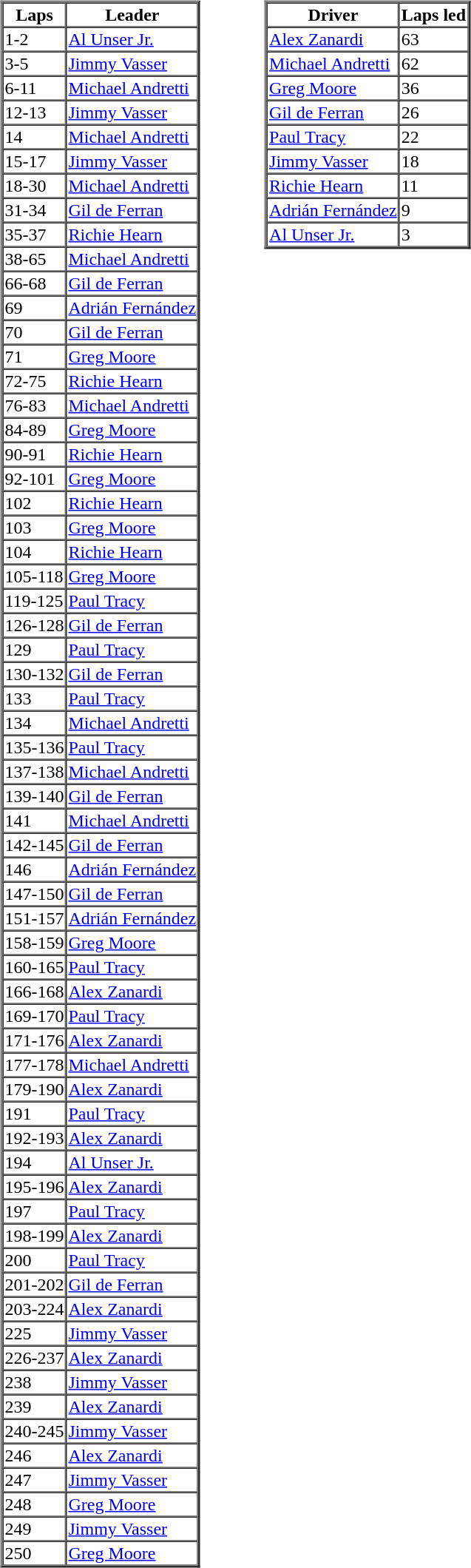<table>
<tr>
<td valign="top"><br><table border=2 cellspacing=0>
<tr>
<th>Laps</th>
<th>Leader</th>
</tr>
<tr>
<td>1-2</td>
<td><a href='#'>Al Unser Jr.</a></td>
</tr>
<tr>
<td>3-5</td>
<td><a href='#'>Jimmy Vasser</a></td>
</tr>
<tr>
<td>6-11</td>
<td><a href='#'>Michael Andretti</a></td>
</tr>
<tr>
<td>12-13</td>
<td><a href='#'>Jimmy Vasser</a></td>
</tr>
<tr>
<td>14</td>
<td><a href='#'>Michael Andretti</a></td>
</tr>
<tr>
<td>15-17</td>
<td><a href='#'>Jimmy Vasser</a></td>
</tr>
<tr>
<td>18-30</td>
<td><a href='#'>Michael Andretti</a></td>
</tr>
<tr>
<td>31-34</td>
<td><a href='#'>Gil de Ferran</a></td>
</tr>
<tr>
<td>35-37</td>
<td><a href='#'>Richie Hearn</a></td>
</tr>
<tr>
<td>38-65</td>
<td><a href='#'>Michael Andretti</a></td>
</tr>
<tr>
<td>66-68</td>
<td><a href='#'>Gil de Ferran</a></td>
</tr>
<tr>
<td>69</td>
<td><a href='#'>Adrián Fernández</a></td>
</tr>
<tr>
<td>70</td>
<td><a href='#'>Gil de Ferran</a></td>
</tr>
<tr>
<td>71</td>
<td><a href='#'>Greg Moore</a></td>
</tr>
<tr>
<td>72-75</td>
<td><a href='#'>Richie Hearn</a></td>
</tr>
<tr>
<td>76-83</td>
<td><a href='#'>Michael Andretti</a></td>
</tr>
<tr>
<td>84-89</td>
<td><a href='#'>Greg Moore</a></td>
</tr>
<tr>
<td>90-91</td>
<td><a href='#'>Richie Hearn</a></td>
</tr>
<tr>
<td>92-101</td>
<td><a href='#'>Greg Moore</a></td>
</tr>
<tr>
<td>102</td>
<td><a href='#'>Richie Hearn</a></td>
</tr>
<tr>
<td>103</td>
<td><a href='#'>Greg Moore</a></td>
</tr>
<tr>
<td>104</td>
<td><a href='#'>Richie Hearn</a></td>
</tr>
<tr>
<td>105-118</td>
<td><a href='#'>Greg Moore</a></td>
</tr>
<tr>
<td>119-125</td>
<td><a href='#'>Paul Tracy</a></td>
</tr>
<tr>
<td>126-128</td>
<td><a href='#'>Gil de Ferran</a></td>
</tr>
<tr>
<td>129</td>
<td><a href='#'>Paul Tracy</a></td>
</tr>
<tr>
<td>130-132</td>
<td><a href='#'>Gil de Ferran</a></td>
</tr>
<tr>
<td>133</td>
<td><a href='#'>Paul Tracy</a></td>
</tr>
<tr>
<td>134</td>
<td><a href='#'>Michael Andretti</a></td>
</tr>
<tr>
<td>135-136</td>
<td><a href='#'>Paul Tracy</a></td>
</tr>
<tr>
<td>137-138</td>
<td><a href='#'>Michael Andretti</a></td>
</tr>
<tr>
<td>139-140</td>
<td><a href='#'>Gil de Ferran</a></td>
</tr>
<tr>
<td>141</td>
<td><a href='#'>Michael Andretti</a></td>
</tr>
<tr>
<td>142-145</td>
<td><a href='#'>Gil de Ferran</a></td>
</tr>
<tr>
<td>146</td>
<td><a href='#'>Adrián Fernández</a></td>
</tr>
<tr>
<td>147-150</td>
<td><a href='#'>Gil de Ferran</a></td>
</tr>
<tr>
<td>151-157</td>
<td><a href='#'>Adrián Fernández</a></td>
</tr>
<tr>
<td>158-159</td>
<td><a href='#'>Greg Moore</a></td>
</tr>
<tr>
<td>160-165</td>
<td><a href='#'>Paul Tracy</a></td>
</tr>
<tr>
<td>166-168</td>
<td><a href='#'>Alex Zanardi</a></td>
</tr>
<tr>
<td>169-170</td>
<td><a href='#'>Paul Tracy</a></td>
</tr>
<tr>
<td>171-176</td>
<td><a href='#'>Alex Zanardi</a></td>
</tr>
<tr>
<td>177-178</td>
<td><a href='#'>Michael Andretti</a></td>
</tr>
<tr>
<td>179-190</td>
<td><a href='#'>Alex Zanardi</a></td>
</tr>
<tr>
<td>191</td>
<td><a href='#'>Paul Tracy</a></td>
</tr>
<tr>
<td>192-193</td>
<td><a href='#'>Alex Zanardi</a></td>
</tr>
<tr>
<td>194</td>
<td><a href='#'>Al Unser Jr.</a></td>
</tr>
<tr>
<td>195-196</td>
<td><a href='#'>Alex Zanardi</a></td>
</tr>
<tr>
<td>197</td>
<td><a href='#'>Paul Tracy</a></td>
</tr>
<tr>
<td>198-199</td>
<td><a href='#'>Alex Zanardi</a></td>
</tr>
<tr>
<td>200</td>
<td><a href='#'>Paul Tracy</a></td>
</tr>
<tr>
<td>201-202</td>
<td><a href='#'>Gil de Ferran</a></td>
</tr>
<tr>
<td>203-224</td>
<td><a href='#'>Alex Zanardi</a></td>
</tr>
<tr>
<td>225</td>
<td><a href='#'>Jimmy Vasser</a></td>
</tr>
<tr>
<td>226-237</td>
<td><a href='#'>Alex Zanardi</a></td>
</tr>
<tr>
<td>238</td>
<td><a href='#'>Jimmy Vasser</a></td>
</tr>
<tr>
<td>239</td>
<td><a href='#'>Alex Zanardi</a></td>
</tr>
<tr>
<td>240-245</td>
<td><a href='#'>Jimmy Vasser</a></td>
</tr>
<tr>
<td>246</td>
<td><a href='#'>Alex Zanardi</a></td>
</tr>
<tr>
<td>247</td>
<td><a href='#'>Jimmy Vasser</a></td>
</tr>
<tr>
<td>248</td>
<td><a href='#'>Greg Moore</a></td>
</tr>
<tr>
<td>249</td>
<td><a href='#'>Jimmy Vasser</a></td>
</tr>
<tr>
<td>250</td>
<td><a href='#'>Greg Moore</a></td>
</tr>
</table>
</td>
<td width="50"> </td>
<td valign="top"><br><table border=2 cellspacing=0>
<tr>
<th>Driver</th>
<th>Laps led</th>
</tr>
<tr>
<td><a href='#'>Alex Zanardi</a></td>
<td>63</td>
</tr>
<tr>
<td><a href='#'>Michael Andretti</a></td>
<td>62</td>
</tr>
<tr>
<td><a href='#'>Greg Moore</a></td>
<td>36</td>
</tr>
<tr>
<td><a href='#'>Gil de Ferran</a></td>
<td>26</td>
</tr>
<tr>
<td><a href='#'>Paul Tracy</a></td>
<td>22</td>
</tr>
<tr>
<td><a href='#'>Jimmy Vasser</a></td>
<td>18</td>
</tr>
<tr>
<td><a href='#'>Richie Hearn</a></td>
<td>11</td>
</tr>
<tr>
<td><a href='#'>Adrián Fernández</a></td>
<td>9</td>
</tr>
<tr>
<td><a href='#'>Al Unser Jr.</a></td>
<td>3</td>
</tr>
</table>
</td>
</tr>
</table>
